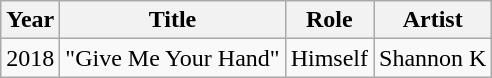<table class="wikitable">
<tr>
<th>Year</th>
<th>Title</th>
<th>Role</th>
<th>Artist</th>
</tr>
<tr>
<td>2018</td>
<td>"Give Me Your Hand"</td>
<td>Himself</td>
<td>Shannon K</td>
</tr>
</table>
